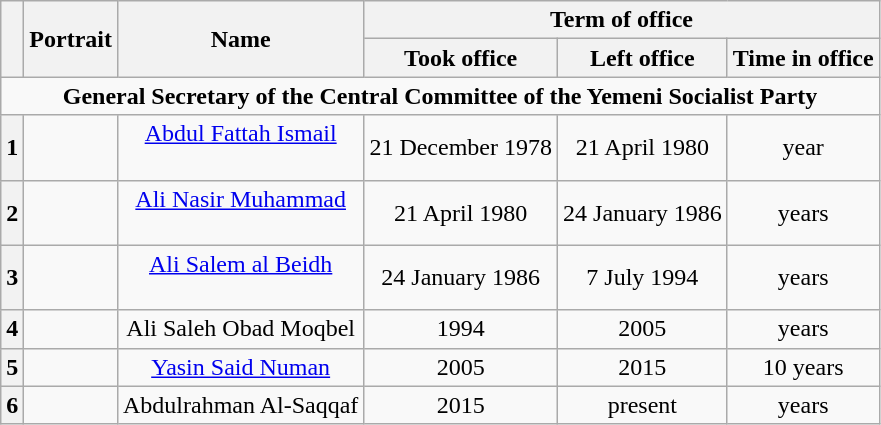<table class="wikitable" style="text-align:center">
<tr>
<th rowspan=2></th>
<th rowspan=2>Portrait</th>
<th rowspan=2>Name<br></th>
<th colspan=3>Term of office</th>
</tr>
<tr>
<th>Took office</th>
<th>Left office</th>
<th>Time in office</th>
</tr>
<tr>
<td colspan="6" align="center"><strong>General Secretary of the Central Committee of the Yemeni Socialist Party</strong></td>
</tr>
<tr>
<th>1</th>
<td></td>
<td><a href='#'>Abdul Fattah Ismail</a><br><br></td>
<td>21 December 1978</td>
<td>21 April 1980</td>
<td> year</td>
</tr>
<tr>
<th>2</th>
<td></td>
<td><a href='#'>Ali Nasir Muhammad</a><br><br></td>
<td>21 April 1980</td>
<td>24 January 1986</td>
<td> years</td>
</tr>
<tr>
<th>3</th>
<td></td>
<td><a href='#'>Ali Salem al Beidh</a><br><br></td>
<td>24 January 1986</td>
<td>7 July 1994</td>
<td> years</td>
</tr>
<tr>
<th>4</th>
<td></td>
<td>Ali Saleh Obad Moqbel</td>
<td>1994</td>
<td>2005</td>
<td> years</td>
</tr>
<tr>
<th>5</th>
<td></td>
<td><a href='#'>Yasin Said Numan</a></td>
<td>2005</td>
<td>2015</td>
<td>10 years</td>
</tr>
<tr>
<th>6</th>
<td></td>
<td>Abdulrahman Al-Saqqaf</td>
<td>2015</td>
<td>present</td>
<td> years</td>
</tr>
</table>
